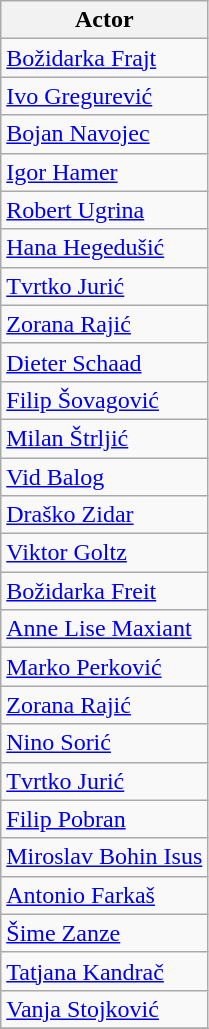<table class="wikitable" align="center">
<tr>
<th width="100%">Actor</th>
</tr>
<tr>
<td><a href='#'>Božidarka Frajt</a></td>
</tr>
<tr>
<td><a href='#'>Ivo Gregurević</a></td>
</tr>
<tr>
<td><a href='#'>Bojan Navojec</a></td>
</tr>
<tr>
<td><a href='#'>Igor Hamer</a></td>
</tr>
<tr>
<td><a href='#'>Robert Ugrina</a></td>
</tr>
<tr>
<td><a href='#'>Hana Hegedušić</a></td>
</tr>
<tr>
<td><a href='#'>Tvrtko Jurić</a></td>
</tr>
<tr>
<td><a href='#'>Zorana Rajić</a></td>
</tr>
<tr>
<td><a href='#'>Dieter Schaad</a></td>
</tr>
<tr>
<td><a href='#'>Filip Šovagović</a></td>
</tr>
<tr>
<td><a href='#'>Milan Štrljić</a></td>
</tr>
<tr>
<td><a href='#'>Vid Balog</a></td>
</tr>
<tr>
<td><a href='#'>Draško Zidar</a></td>
</tr>
<tr>
<td><a href='#'>Viktor Goltz</a></td>
</tr>
<tr>
<td><a href='#'>Božidarka Freit</a></td>
</tr>
<tr>
<td><a href='#'>Anne Lise Maxiant</a></td>
</tr>
<tr>
<td><a href='#'>Marko Perković</a></td>
</tr>
<tr>
<td><a href='#'>Zorana Rajić</a></td>
</tr>
<tr>
<td><a href='#'>Nino Sorić</a></td>
</tr>
<tr>
<td><a href='#'>Tvrtko Jurić</a></td>
</tr>
<tr>
<td><a href='#'>Filip Pobran</a></td>
</tr>
<tr>
<td><a href='#'>Miroslav Bohin Isus</a></td>
</tr>
<tr>
<td><a href='#'>Antonio Farkaš</a></td>
</tr>
<tr>
<td><a href='#'>Šime Zanze</a></td>
</tr>
<tr>
<td><a href='#'>Tatjana Kandrač</a></td>
</tr>
<tr>
<td><a href='#'>Vanja Stojković</a></td>
</tr>
<tr>
</tr>
</table>
